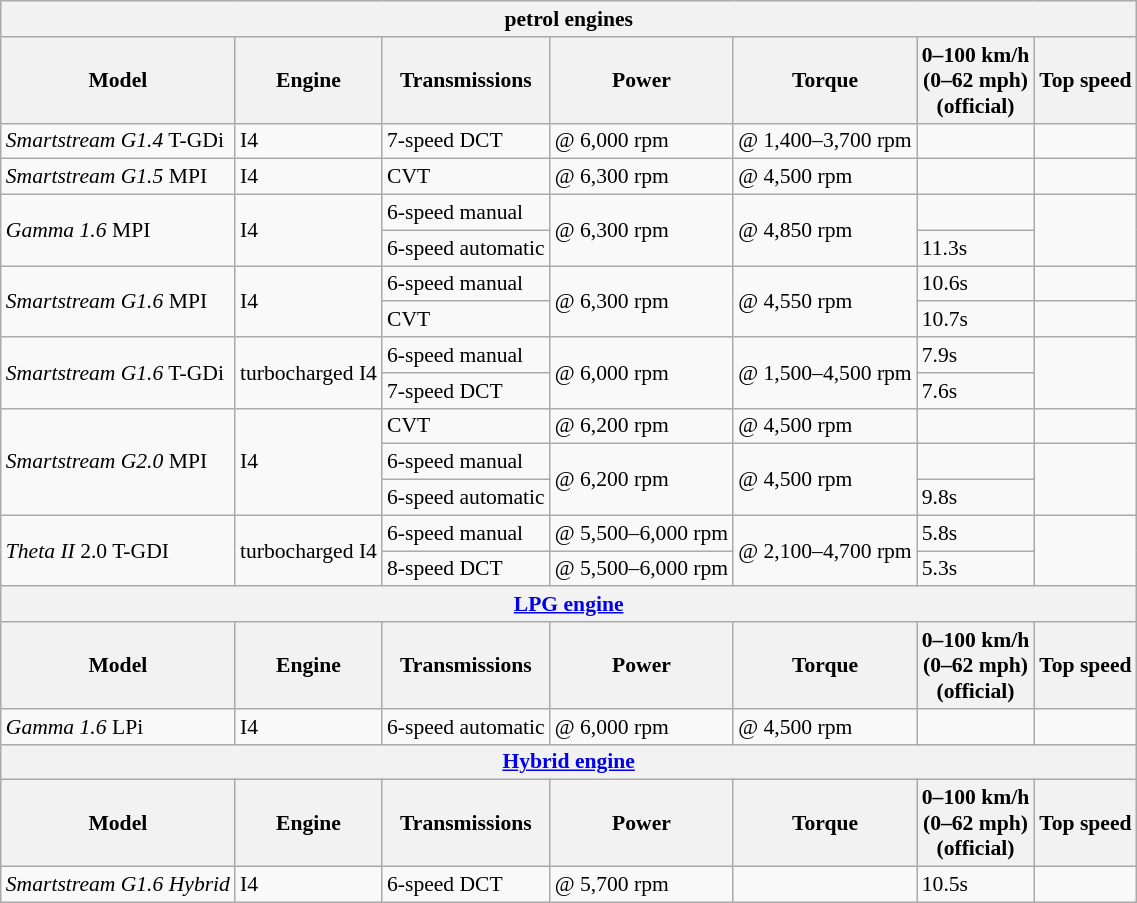<table class="wikitable" style="text-align:left; font-size:90%;">
<tr>
<th colspan="7" style="text-align:center">petrol engines</th>
</tr>
<tr>
<th>Model</th>
<th>Engine</th>
<th>Transmissions</th>
<th>Power</th>
<th>Torque</th>
<th>0–100 km/h<br>(0–62 mph)<br>(official)</th>
<th>Top speed</th>
</tr>
<tr>
<td><em>Smartstream G1.4</em> T-GDi</td>
<td> I4</td>
<td>7-speed DCT</td>
<td> @ 6,000 rpm</td>
<td> @ 1,400–3,700 rpm</td>
<td></td>
<td></td>
</tr>
<tr>
<td><em>Smartstream G1.5</em> MPI</td>
<td> I4</td>
<td>CVT</td>
<td> @ 6,300 rpm</td>
<td> @ 4,500 rpm</td>
<td></td>
<td></td>
</tr>
<tr>
<td rowspan=2><em>Gamma 1.6</em> MPI</td>
<td rowspan=2> I4</td>
<td>6-speed manual</td>
<td rowspan=2> @ 6,300 rpm</td>
<td rowspan=2> @ 4,850 rpm</td>
<td></td>
<td rowspan=2></td>
</tr>
<tr>
<td>6-speed automatic</td>
<td>11.3s</td>
</tr>
<tr>
<td rowspan=2><em>Smartstream G1.6</em> MPI</td>
<td rowspan=2> I4</td>
<td>6-speed manual</td>
<td rowspan=2> @ 6,300 rpm</td>
<td rowspan=2> @ 4,550 rpm</td>
<td>10.6s</td>
<td></td>
</tr>
<tr>
<td>CVT</td>
<td>10.7s</td>
<td></td>
</tr>
<tr>
<td rowspan=2><em>Smartstream G1.6</em> T-GDi</td>
<td rowspan=2> turbocharged I4</td>
<td>6-speed manual</td>
<td rowspan=2> @ 6,000 rpm</td>
<td rowspan=2> @ 1,500–4,500 rpm</td>
<td>7.9s</td>
<td rowspan=2></td>
</tr>
<tr>
<td>7-speed DCT</td>
<td>7.6s</td>
</tr>
<tr>
<td rowspan=3><em>Smartstream G2.0</em> MPI</td>
<td rowspan=3> I4</td>
<td>CVT</td>
<td> @ 6,200 rpm</td>
<td> @ 4,500 rpm</td>
<td></td>
<td></td>
</tr>
<tr>
<td>6-speed manual</td>
<td rowspan=2> @ 6,200 rpm</td>
<td rowspan=2> @ 4,500 rpm</td>
<td></td>
<td rowspan=2></td>
</tr>
<tr>
<td>6-speed automatic</td>
<td>9.8s</td>
</tr>
<tr>
<td rowspan=2><em>Theta II</em> 2.0 T-GDI</td>
<td rowspan=2> turbocharged I4</td>
<td>6-speed manual</td>
<td> @ 5,500–6,000 rpm</td>
<td rowspan=2> @ 2,100–4,700 rpm</td>
<td>5.8s</td>
<td rowspan=2></td>
</tr>
<tr>
<td>8-speed DCT</td>
<td> @ 5,500–6,000 rpm</td>
<td>5.3s</td>
</tr>
<tr>
<th colspan="7" style="text-align:center"><a href='#'>LPG engine</a></th>
</tr>
<tr>
<th>Model</th>
<th>Engine</th>
<th>Transmissions</th>
<th>Power</th>
<th>Torque</th>
<th>0–100 km/h<br>(0–62 mph)<br>(official)</th>
<th>Top speed</th>
</tr>
<tr>
<td><em>Gamma 1.6</em> LPi</td>
<td> I4</td>
<td>6-speed automatic</td>
<td> @ 6,000 rpm</td>
<td> @ 4,500 rpm</td>
<td></td>
<td></td>
</tr>
<tr>
<th colspan="7" style="text-align:center"><a href='#'>Hybrid engine</a></th>
</tr>
<tr>
<th>Model</th>
<th>Engine</th>
<th>Transmissions</th>
<th>Power</th>
<th>Torque</th>
<th>0–100 km/h<br>(0–62 mph)<br>(official)</th>
<th>Top speed</th>
</tr>
<tr>
<td><em>Smartstream G1.6 Hybrid</em></td>
<td> I4</td>
<td>6-speed DCT</td>
<td> @ 5,700 rpm</td>
<td></td>
<td>10.5s</td>
<td></td>
</tr>
</table>
